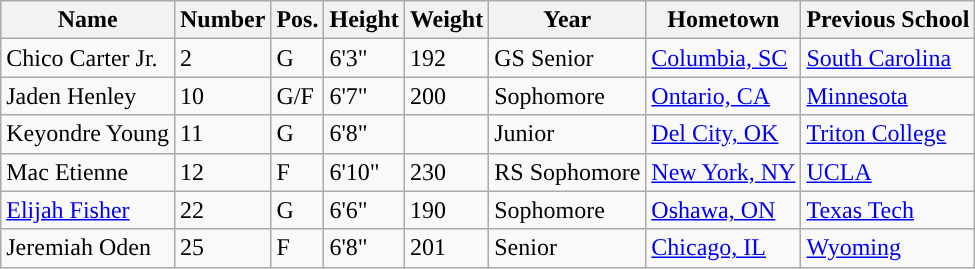<table class="wikitable sortable" border="1">
<tr>
<th>Name</th>
<th>Number</th>
<th>Pos.</th>
<th>Height</th>
<th>Weight</th>
<th>Year</th>
<th>Hometown</th>
<th>Previous School</th>
</tr>
<tr>
<td>Chico Carter Jr.</td>
<td>2</td>
<td>G</td>
<td>6'3"</td>
<td>192</td>
<td>GS Senior</td>
<td><a href='#'>Columbia, SC</a></td>
<td><a href='#'>South Carolina</a></td>
</tr>
<tr>
<td>Jaden Henley</td>
<td>10</td>
<td>G/F</td>
<td>6'7"</td>
<td>200</td>
<td>Sophomore</td>
<td><a href='#'>Ontario, CA</a></td>
<td><a href='#'>Minnesota</a></td>
</tr>
<tr>
<td>Keyondre Young</td>
<td>11</td>
<td>G</td>
<td>6'8"</td>
<td></td>
<td>Junior</td>
<td><a href='#'>Del City, OK</a></td>
<td><a href='#'>Triton College</a></td>
</tr>
<tr>
<td>Mac Etienne</td>
<td>12</td>
<td>F</td>
<td>6'10"</td>
<td>230</td>
<td>RS Sophomore</td>
<td><a href='#'>New York, NY</a></td>
<td><a href='#'>UCLA</a></td>
</tr>
<tr>
<td><a href='#'>Elijah Fisher</a></td>
<td>22</td>
<td>G</td>
<td>6'6"</td>
<td>190</td>
<td>Sophomore</td>
<td><a href='#'>Oshawa, ON</a></td>
<td><a href='#'>Texas Tech</a></td>
</tr>
<tr>
<td>Jeremiah Oden</td>
<td>25</td>
<td>F</td>
<td>6'8"</td>
<td>201</td>
<td>Senior</td>
<td><a href='#'>Chicago, IL</a></td>
<td><a href='#'>Wyoming</a></td>
</tr>
</table>
